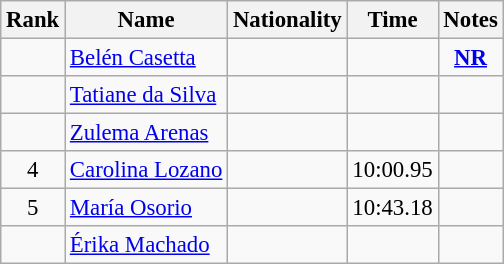<table class="wikitable sortable" style="text-align:center;font-size:95%">
<tr>
<th>Rank</th>
<th>Name</th>
<th>Nationality</th>
<th>Time</th>
<th>Notes</th>
</tr>
<tr>
<td></td>
<td align=left><a href='#'>Belén Casetta</a></td>
<td align=left></td>
<td></td>
<td><strong><a href='#'>NR</a></strong></td>
</tr>
<tr>
<td></td>
<td align=left><a href='#'>Tatiane da Silva</a></td>
<td align=left></td>
<td></td>
<td></td>
</tr>
<tr>
<td></td>
<td align=left><a href='#'>Zulema Arenas</a></td>
<td align=left></td>
<td></td>
<td></td>
</tr>
<tr>
<td>4</td>
<td align=left><a href='#'>Carolina Lozano</a></td>
<td align=left></td>
<td>10:00.95</td>
<td></td>
</tr>
<tr>
<td>5</td>
<td align=left><a href='#'>María Osorio</a></td>
<td align=left></td>
<td>10:43.18</td>
<td></td>
</tr>
<tr>
<td></td>
<td align=left><a href='#'>Érika Machado</a></td>
<td align=left></td>
<td></td>
<td></td>
</tr>
</table>
